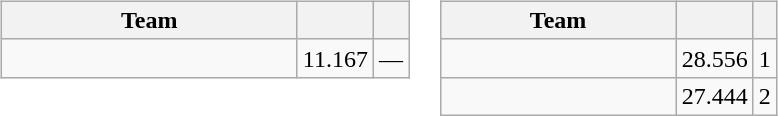<table>
<tr valign=top>
<td><br><table class="wikitable">
<tr>
<th width=190>Team</th>
<th></th>
<th></th>
</tr>
<tr>
<td><strong></strong></td>
<td align=right>11.167</td>
<td align=center>—</td>
</tr>
</table>
</td>
<td><br><table class="wikitable">
<tr>
<th width=150>Team</th>
<th></th>
<th></th>
</tr>
<tr>
<td></td>
<td align=right>28.556</td>
<td align=center>1</td>
</tr>
<tr>
<td></td>
<td align=right>27.444</td>
<td align=center>2</td>
</tr>
</table>
</td>
</tr>
</table>
